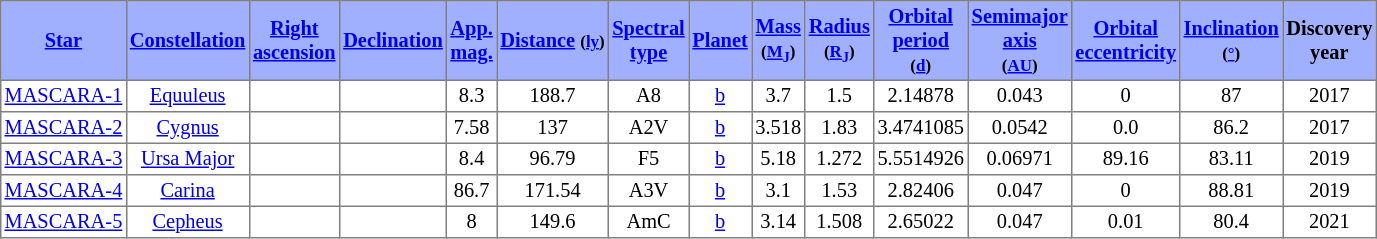<table class="toccolours sortable" border=1 cellspacing=0 cellpadding=2 align=center style="text-align:center; border-collapse:collapse; margin-left: 0; margin-right: 0;font-size:85%">
<tr bgcolor="#a0b0ff">
<th><a href='#'>Star</a></th>
<th><a href='#'>Constellation</a></th>
<th><a href='#'>Right<br>ascension</a></th>
<th><a href='#'>Declination</a></th>
<th><a href='#'>App.<br>mag.</a></th>
<th><a href='#'>Distance</a> <small>(<a href='#'>ly</a>)</small></th>
<th><a href='#'>Spectral<br>type</a></th>
<th><a href='#'>Planet</a></th>
<th><a href='#'>Mass</a><br><small>(<a href='#'>M<sub>J</sub></a>)</small></th>
<th><a href='#'>Radius</a><br><small>(<a href='#'>R<sub>J</sub></a>)</small></th>
<th><a href='#'>Orbital<br>period</a><br><small>(<a href='#'>d</a>)</small></th>
<th><a href='#'>Semimajor<br>axis</a><br><small>(<a href='#'>AU</a>)</small></th>
<th><a href='#'>Orbital<br>eccentricity</a></th>
<th><a href='#'>Inclination</a><br><small>(<a href='#'>°</a>)</small></th>
<th>Discovery<br>year</th>
</tr>
<tr>
<td><a href='#'>MASCARA-1</a></td>
<td><a href='#'>Equuleus</a></td>
<td></td>
<td></td>
<td>8.3</td>
<td>188.7</td>
<td>A8</td>
<td><a href='#'>b</a></td>
<td>3.7</td>
<td>1.5</td>
<td>2.14878</td>
<td>0.043</td>
<td>0</td>
<td>87</td>
<td>2017</td>
</tr>
<tr>
<td><a href='#'>MASCARA-2</a></td>
<td><a href='#'>Cygnus</a></td>
<td></td>
<td></td>
<td>7.58</td>
<td>137</td>
<td>A2V</td>
<td><a href='#'>b</a></td>
<td>3.518</td>
<td>1.83</td>
<td>3.4741085</td>
<td>0.0542</td>
<td>0.0</td>
<td>86.2</td>
<td>2017</td>
</tr>
<tr>
<td><a href='#'>MASCARA-3</a></td>
<td><a href='#'>Ursa Major</a></td>
<td></td>
<td></td>
<td>8.4</td>
<td>96.79</td>
<td>F5</td>
<td><a href='#'>b</a></td>
<td>5.18</td>
<td>1.272</td>
<td>5.5514926</td>
<td>0.06971</td>
<td>89.16</td>
<td>83.11</td>
<td>2019</td>
</tr>
<tr>
<td><a href='#'>MASCARA-4</a></td>
<td><a href='#'>Carina</a></td>
<td></td>
<td></td>
<td>86.7</td>
<td>171.54</td>
<td>A3V</td>
<td><a href='#'>b</a></td>
<td>3.1</td>
<td>1.53</td>
<td>2.82406</td>
<td>0.047</td>
<td>0</td>
<td>88.81</td>
<td>2019</td>
</tr>
<tr>
<td><a href='#'>MASCARA-5</a></td>
<td><a href='#'>Cepheus</a></td>
<td></td>
<td></td>
<td>8</td>
<td>149.6</td>
<td>AmC</td>
<td><a href='#'>b</a></td>
<td>3.14</td>
<td>1.508</td>
<td>2.65022</td>
<td>0.047</td>
<td>0.01</td>
<td>80.4</td>
<td>2021</td>
</tr>
</table>
